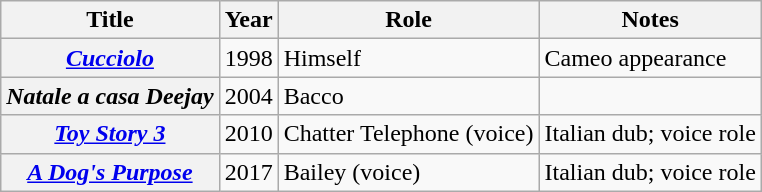<table class="wikitable plainrowheaders" style="text-align:left;">
<tr>
<th>Title</th>
<th>Year</th>
<th>Role</th>
<th>Notes</th>
</tr>
<tr>
<th scope="row"><em><a href='#'>Cucciolo</a></em></th>
<td>1998</td>
<td>Himself</td>
<td>Cameo appearance</td>
</tr>
<tr>
<th scope="row"><em>Natale a casa Deejay</em></th>
<td>2004</td>
<td>Bacco</td>
<td></td>
</tr>
<tr>
<th scope="row"><em><a href='#'>Toy Story 3</a></em></th>
<td>2010</td>
<td>Chatter Telephone (voice)</td>
<td>Italian dub; voice role</td>
</tr>
<tr>
<th scope="row"><em><a href='#'>A Dog's Purpose</a></em></th>
<td>2017</td>
<td>Bailey (voice)</td>
<td>Italian dub; voice role</td>
</tr>
</table>
